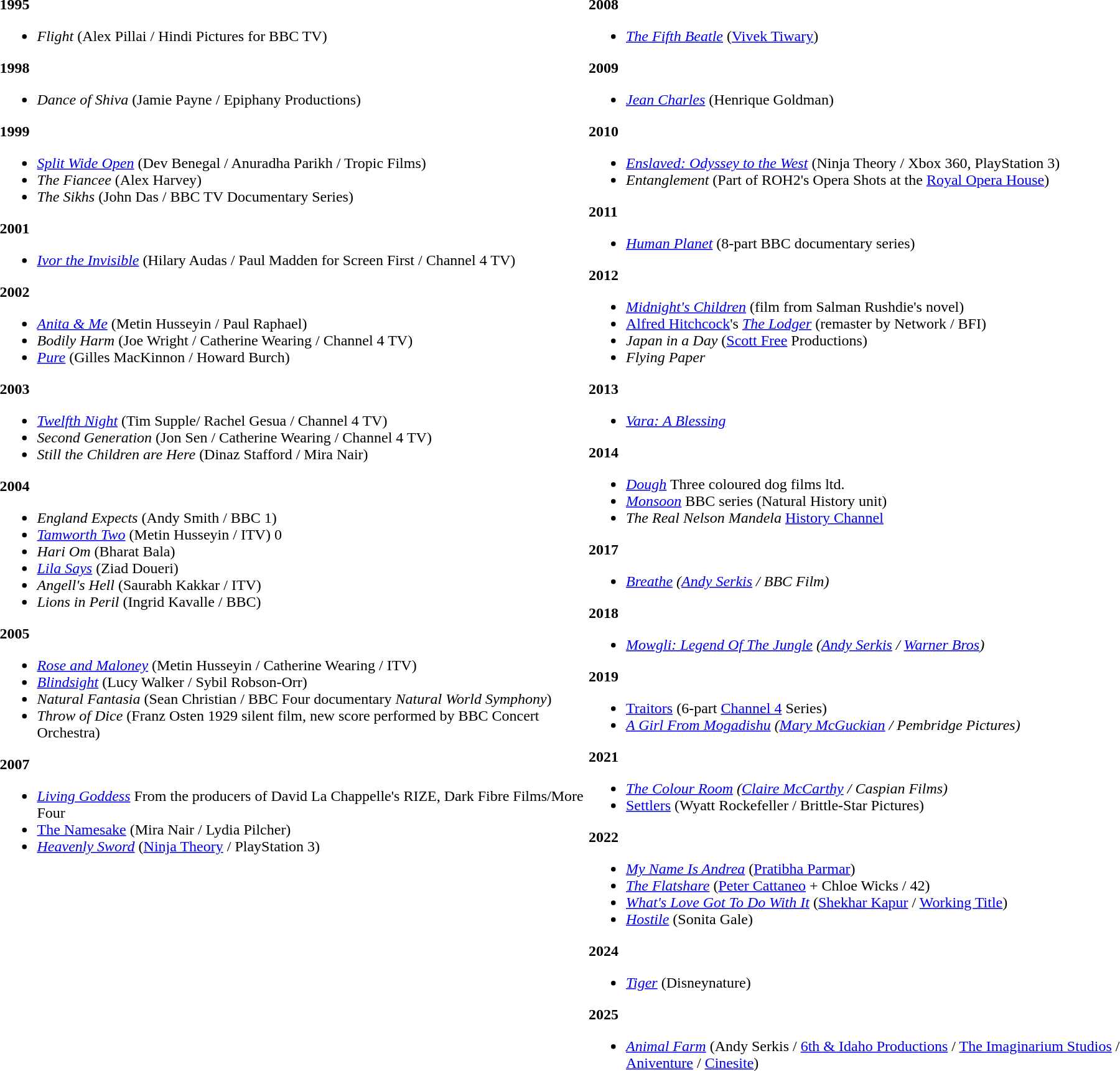<table style="width:100%;">
<tr valign="top">
<td style="width:50%;"><br><strong>1995</strong><ul><li><em>Flight</em> (Alex Pillai / Hindi Pictures for BBC TV)</li></ul><strong>1998</strong><ul><li><em>Dance of Shiva</em> (Jamie Payne / Epiphany Productions)</li></ul><strong>1999</strong><ul><li><em><a href='#'>Split Wide Open</a></em> (Dev Benegal / Anuradha Parikh / Tropic Films)</li><li><em>The Fiancee</em> (Alex Harvey)</li><li><em>The Sikhs</em> (John Das / BBC TV Documentary Series)</li></ul><strong>2001</strong><ul><li><em><a href='#'>Ivor the Invisible</a></em> (Hilary Audas / Paul Madden for Screen First / Channel 4 TV)</li></ul><strong>2002</strong><ul><li><em><a href='#'>Anita & Me</a></em> (Metin Husseyin / Paul Raphael)</li><li><em>Bodily Harm</em> (Joe Wright / Catherine Wearing / Channel 4 TV)</li><li><em><a href='#'>Pure</a></em> (Gilles MacKinnon / Howard Burch)</li></ul><strong>2003</strong><ul><li><em><a href='#'>Twelfth Night</a></em> (Tim Supple/ Rachel Gesua / Channel 4 TV)</li><li><em>Second Generation</em> (Jon Sen / Catherine Wearing / Channel 4 TV)</li><li><em>Still the Children are Here</em> (Dinaz Stafford / Mira Nair)</li></ul><strong>2004</strong><ul><li><em>England Expects</em> (Andy Smith / BBC 1)</li><li><em><a href='#'>Tamworth Two</a></em> (Metin Husseyin / ITV) 0</li><li><em>Hari Om</em> (Bharat Bala)</li><li><em><a href='#'>Lila Says</a></em> (Ziad Doueri)</li><li><em>Angell's Hell</em> (Saurabh Kakkar / ITV)</li><li><em>Lions in Peril</em> (Ingrid Kavalle / BBC)</li></ul><strong>2005</strong><ul><li><em><a href='#'>Rose and Maloney</a></em> (Metin Husseyin / Catherine Wearing / ITV)</li><li><em><a href='#'>Blindsight</a></em> (Lucy Walker / Sybil Robson-Orr)</li><li><em>Natural Fantasia</em> (Sean Christian / BBC Four documentary <em>Natural World Symphony</em>)</li><li><em>Throw of Dice</em> (Franz Osten 1929 silent film, new score performed by BBC Concert Orchestra)</li></ul><strong>2007</strong><ul><li><em><a href='#'>Living Goddess</a></em> From the producers of David La Chappelle's RIZE, Dark Fibre Films/More Four</li><li><em><a href='#'></em>The Namesake<em></a></em> (Mira Nair / Lydia Pilcher)</li><li><em><a href='#'>Heavenly Sword</a></em> (<a href='#'>Ninja Theory</a> / PlayStation 3)</li></ul></td>
<td style="width:50%;"><br><strong>2008</strong><ul><li><em><a href='#'>The Fifth Beatle</a></em> (<a href='#'>Vivek Tiwary</a>)</li></ul><strong>2009</strong><ul><li><em><a href='#'>Jean Charles</a></em> (Henrique Goldman)</li></ul><strong>2010</strong><ul><li><em><a href='#'>Enslaved: Odyssey to the West</a></em> (Ninja Theory / Xbox 360, PlayStation 3)</li><li><em>Entanglement</em> (Part of ROH2's Opera Shots at the <a href='#'>Royal Opera House</a>)</li></ul><strong>2011</strong><ul><li><em><a href='#'>Human Planet</a></em> (8-part BBC documentary series)</li></ul><strong>2012</strong><ul><li><em><a href='#'>Midnight's Children</a></em> (film from Salman Rushdie's novel)</li><li><a href='#'>Alfred Hitchcock</a>'s <em><a href='#'>The Lodger</a></em> (remaster by Network / BFI)</li><li><em>Japan in a Day</em> (<a href='#'>Scott Free</a> Productions)</li><li><em>Flying Paper</em></li></ul><strong>2013</strong><ul><li><em><a href='#'>Vara: A Blessing</a></em></li></ul><strong>2014</strong><ul><li><em><a href='#'>Dough</a></em> Three coloured dog films ltd.</li><li><em><a href='#'>Monsoon</a></em> BBC series (Natural History unit)</li><li><em>The Real Nelson Mandela</em> <a href='#'>History Channel</a></li></ul><strong>2017</strong><ul><li><em><a href='#'>Breathe</a> (<a href='#'>Andy Serkis</a> / BBC Film)</em></li></ul><strong>2018</strong><ul><li><em><a href='#'>Mowgli: Legend Of The Jungle</a> (<a href='#'>Andy Serkis</a> / <a href='#'>Warner Bros</a>)</em></li></ul><strong>2019</strong><ul><li><a href='#'>Traitors</a> (6-part <a href='#'>Channel 4</a> Series)</li><li><em><a href='#'>A Girl From Mogadishu</a> (<a href='#'>Mary McGuckian</a> / Pembridge Pictures)</em></li></ul><strong>2021</strong><ul><li><em><a href='#'>The Colour Room</a> (<a href='#'>Claire McCarthy</a> / Caspian Films)</em></li><li><a href='#'>Settlers</a> (Wyatt Rockefeller / Brittle-Star Pictures)</li></ul><strong>2022</strong><ul><li><em><a href='#'>My Name Is Andrea</a></em> (<a href='#'>Pratibha Parmar</a>)</li><li><em><a href='#'>The Flatshare</a></em> (<a href='#'>Peter Cattaneo</a> + Chloe Wicks / 42)</li><li><em><a href='#'>What's Love Got To Do With It</a></em> (<a href='#'>Shekhar Kapur</a> / <a href='#'>Working Title</a>)</li><li><em><a href='#'>Hostile</a></em> (Sonita Gale)</li></ul><strong>2024</strong><ul><li><em><a href='#'>Tiger</a></em> (Disneynature)</li></ul><strong>2025</strong><ul><li><em><a href='#'>Animal Farm</a></em> (Andy Serkis / <a href='#'>6th & Idaho Productions</a> / <a href='#'>The Imaginarium Studios</a> / <a href='#'>Aniventure</a> / <a href='#'>Cinesite</a>)</li></ul></td>
</tr>
</table>
